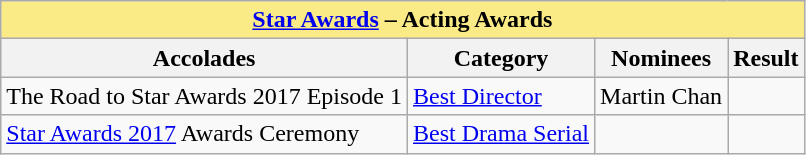<table class="wikitable sortable">
<tr>
<th colspan="4" - style="background:#FAEB86;" align="center"><a href='#'>Star Awards</a> – Acting Awards</th>
</tr>
<tr>
<th>Accolades</th>
<th>Category</th>
<th>Nominees</th>
<th>Result</th>
</tr>
<tr>
<td>The Road to Star Awards 2017 Episode 1</td>
<td><a href='#'>Best Director</a></td>
<td>Martin Chan</td>
<td></td>
</tr>
<tr>
<td><a href='#'>Star Awards 2017</a> Awards Ceremony</td>
<td><a href='#'>Best Drama Serial</a></td>
<td></td>
<td></td>
</tr>
</table>
